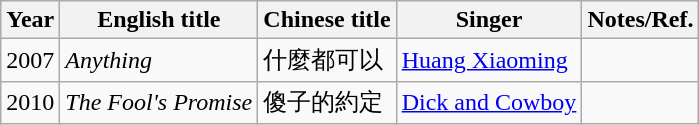<table class="wikitable sortable">
<tr>
<th>Year</th>
<th>English title</th>
<th>Chinese title</th>
<th>Singer</th>
<th>Notes/Ref.</th>
</tr>
<tr>
<td>2007</td>
<td><em>Anything</em></td>
<td>什麼都可以</td>
<td><a href='#'>Huang Xiaoming</a></td>
<td></td>
</tr>
<tr>
<td>2010</td>
<td><em>The Fool's Promise</em></td>
<td>傻子的約定</td>
<td><a href='#'>Dick and Cowboy</a></td>
<td></td>
</tr>
</table>
